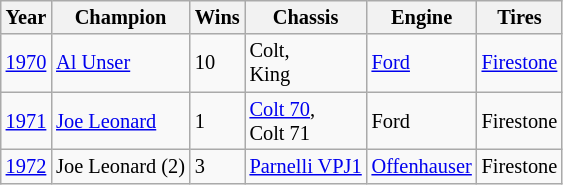<table class="wikitable" style="font-size: 85%">
<tr>
<th><strong>Year</strong></th>
<th><strong>Champion</strong></th>
<th><strong>Wins</strong></th>
<th><strong>Chassis</strong></th>
<th><strong>Engine</strong></th>
<th><strong>Tires</strong></th>
</tr>
<tr>
<td><a href='#'>1970</a></td>
<td> <a href='#'>Al Unser</a></td>
<td>10</td>
<td>Colt,<br> King</td>
<td><a href='#'>Ford</a></td>
<td><a href='#'>Firestone</a></td>
</tr>
<tr>
<td><a href='#'>1971</a></td>
<td> <a href='#'>Joe Leonard</a></td>
<td>1</td>
<td><a href='#'>Colt 70</a>,<br> Colt 71</td>
<td>Ford</td>
<td>Firestone</td>
</tr>
<tr>
<td><a href='#'>1972</a></td>
<td> Joe Leonard (2)</td>
<td>3</td>
<td><a href='#'>Parnelli VPJ1</a></td>
<td><a href='#'>Offenhauser</a></td>
<td>Firestone</td>
</tr>
</table>
